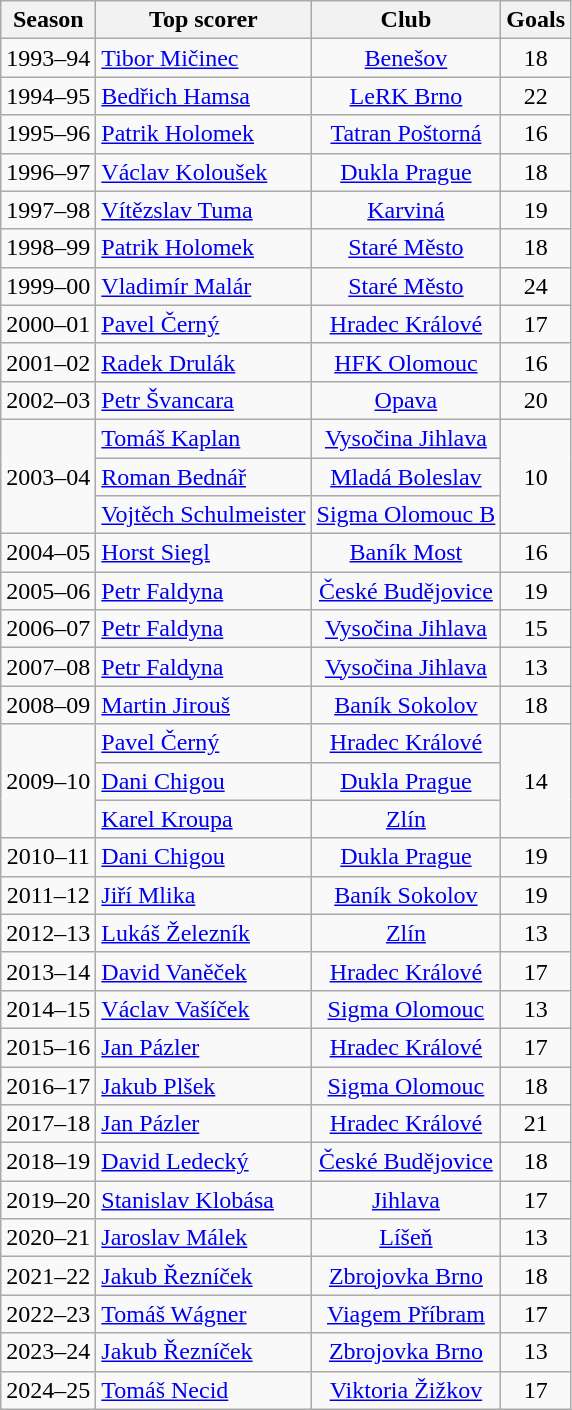<table class="wikitable" style="text-align:center;">
<tr>
<th>Season</th>
<th>Top scorer</th>
<th>Club</th>
<th>Goals</th>
</tr>
<tr>
<td>1993–94</td>
<td style="text-align:left;"> <a href='#'>Tibor Mičinec</a></td>
<td><a href='#'>Benešov</a></td>
<td>18</td>
</tr>
<tr>
<td>1994–95</td>
<td style="text-align:left;"> <a href='#'>Bedřich Hamsa</a></td>
<td><a href='#'>LeRK Brno</a></td>
<td>22</td>
</tr>
<tr>
<td>1995–96</td>
<td style="text-align:left;"> <a href='#'>Patrik Holomek</a></td>
<td><a href='#'>Tatran Poštorná</a></td>
<td>16</td>
</tr>
<tr>
<td>1996–97</td>
<td style="text-align:left;"> <a href='#'>Václav Koloušek</a></td>
<td><a href='#'>Dukla Prague</a></td>
<td>18</td>
</tr>
<tr>
<td>1997–98</td>
<td style="text-align:left;"> <a href='#'>Vítězslav Tuma</a></td>
<td><a href='#'>Karviná</a></td>
<td>19</td>
</tr>
<tr>
<td>1998–99</td>
<td style="text-align:left;"> <a href='#'>Patrik Holomek</a></td>
<td><a href='#'>Staré Město</a></td>
<td>18</td>
</tr>
<tr>
<td>1999–00</td>
<td style="text-align:left;"> <a href='#'>Vladimír Malár</a></td>
<td><a href='#'>Staré Město</a></td>
<td>24</td>
</tr>
<tr>
<td>2000–01</td>
<td style="text-align:left;"> <a href='#'>Pavel Černý</a></td>
<td><a href='#'>Hradec Králové</a></td>
<td>17</td>
</tr>
<tr>
<td>2001–02</td>
<td style="text-align:left;"> <a href='#'>Radek Drulák</a></td>
<td><a href='#'>HFK Olomouc</a></td>
<td>16</td>
</tr>
<tr>
<td>2002–03</td>
<td style="text-align:left;"> <a href='#'>Petr Švancara</a></td>
<td><a href='#'>Opava</a></td>
<td>20</td>
</tr>
<tr>
<td rowspan=3>2003–04</td>
<td style="text-align:left;"> <a href='#'>Tomáš Kaplan</a></td>
<td><a href='#'>Vysočina Jihlava</a></td>
<td rowspan=3>10</td>
</tr>
<tr>
<td style="text-align:left;"> <a href='#'>Roman Bednář</a></td>
<td><a href='#'>Mladá Boleslav</a></td>
</tr>
<tr>
<td style="text-align:left;"> <a href='#'>Vojtěch Schulmeister</a></td>
<td><a href='#'>Sigma Olomouc B</a></td>
</tr>
<tr>
<td>2004–05</td>
<td style="text-align:left;"> <a href='#'>Horst Siegl</a></td>
<td><a href='#'>Baník Most</a></td>
<td>16</td>
</tr>
<tr>
<td>2005–06</td>
<td style="text-align:left;"> <a href='#'>Petr Faldyna</a></td>
<td><a href='#'>České Budějovice</a></td>
<td>19</td>
</tr>
<tr>
<td>2006–07</td>
<td style="text-align:left;"> <a href='#'>Petr Faldyna</a></td>
<td><a href='#'>Vysočina Jihlava</a></td>
<td>15</td>
</tr>
<tr>
<td>2007–08</td>
<td style="text-align:left;"> <a href='#'>Petr Faldyna</a></td>
<td><a href='#'>Vysočina Jihlava</a></td>
<td>13</td>
</tr>
<tr>
<td>2008–09</td>
<td style="text-align:left;"> <a href='#'>Martin Jirouš</a></td>
<td><a href='#'>Baník Sokolov</a></td>
<td>18</td>
</tr>
<tr>
<td rowspan=3>2009–10</td>
<td style="text-align:left;"> <a href='#'>Pavel Černý</a></td>
<td><a href='#'>Hradec Králové</a></td>
<td rowspan=3>14</td>
</tr>
<tr>
<td style="text-align:left;"> <a href='#'>Dani Chigou</a></td>
<td><a href='#'>Dukla Prague</a></td>
</tr>
<tr>
<td style="text-align:left;"> <a href='#'>Karel Kroupa</a></td>
<td><a href='#'>Zlín</a></td>
</tr>
<tr>
<td>2010–11</td>
<td style="text-align:left;"> <a href='#'>Dani Chigou</a></td>
<td><a href='#'>Dukla Prague</a></td>
<td>19</td>
</tr>
<tr>
<td>2011–12</td>
<td style="text-align:left;"> <a href='#'>Jiří Mlika</a></td>
<td><a href='#'>Baník Sokolov</a></td>
<td>19</td>
</tr>
<tr>
<td>2012–13</td>
<td style="text-align:left;"> <a href='#'>Lukáš Železník</a></td>
<td><a href='#'>Zlín</a></td>
<td>13</td>
</tr>
<tr>
<td>2013–14</td>
<td style="text-align:left;"> <a href='#'>David Vaněček</a></td>
<td><a href='#'>Hradec Králové</a></td>
<td>17</td>
</tr>
<tr>
<td>2014–15</td>
<td style="text-align:left;"> <a href='#'>Václav Vašíček</a></td>
<td><a href='#'>Sigma Olomouc</a></td>
<td>13</td>
</tr>
<tr>
<td>2015–16</td>
<td style="text-align:left;"> <a href='#'>Jan Pázler</a></td>
<td><a href='#'>Hradec Králové</a></td>
<td>17</td>
</tr>
<tr>
<td>2016–17</td>
<td style="text-align:left;"> <a href='#'>Jakub Plšek</a></td>
<td><a href='#'>Sigma Olomouc</a></td>
<td>18</td>
</tr>
<tr>
<td>2017–18</td>
<td style="text-align:left;"> <a href='#'>Jan Pázler</a></td>
<td><a href='#'>Hradec Králové</a></td>
<td>21</td>
</tr>
<tr>
<td>2018–19</td>
<td style="text-align:left;"> <a href='#'>David Ledecký</a></td>
<td><a href='#'>České Budějovice</a></td>
<td>18</td>
</tr>
<tr>
<td>2019–20</td>
<td style="text-align:left;"> <a href='#'>Stanislav Klobása</a></td>
<td><a href='#'>Jihlava</a></td>
<td>17</td>
</tr>
<tr>
<td>2020–21</td>
<td style="text-align:left;"> <a href='#'>Jaroslav Málek</a></td>
<td><a href='#'>Líšeň</a></td>
<td>13</td>
</tr>
<tr>
<td>2021–22</td>
<td style="text-align:left;"> <a href='#'>Jakub Řezníček</a></td>
<td><a href='#'>Zbrojovka Brno</a></td>
<td>18</td>
</tr>
<tr>
<td>2022–23</td>
<td style="text-align:left;"> <a href='#'>Tomáš Wágner</a></td>
<td><a href='#'>Viagem Příbram</a></td>
<td>17</td>
</tr>
<tr>
<td>2023–24</td>
<td style="text-align:left;"> <a href='#'>Jakub Řezníček</a></td>
<td><a href='#'>Zbrojovka Brno</a></td>
<td>13</td>
</tr>
<tr>
<td>2024–25</td>
<td style="text-align:left;"> <a href='#'>Tomáš Necid</a></td>
<td><a href='#'>Viktoria Žižkov</a></td>
<td>17</td>
</tr>
</table>
